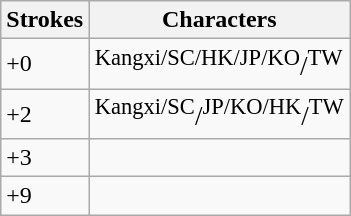<table class="wikitable">
<tr>
<th>Strokes</th>
<th>Characters</th>
</tr>
<tr --->
<td>+0</td>
<td style="font-size: large;"><sup>Kangxi/SC/HK/JP/KO</sup>/<sup>TW</sup></td>
</tr>
<tr --->
<td>+2</td>
<td style="font-size: large;"><sup>Kangxi/SC</sup>/<sup>JP/KO/HK</sup>/<sup>TW</sup></td>
</tr>
<tr --->
<td>+3</td>
<td style="font-size: large;"></td>
</tr>
<tr --->
<td>+9</td>
<td style="font-size: large;"> </td>
</tr>
</table>
